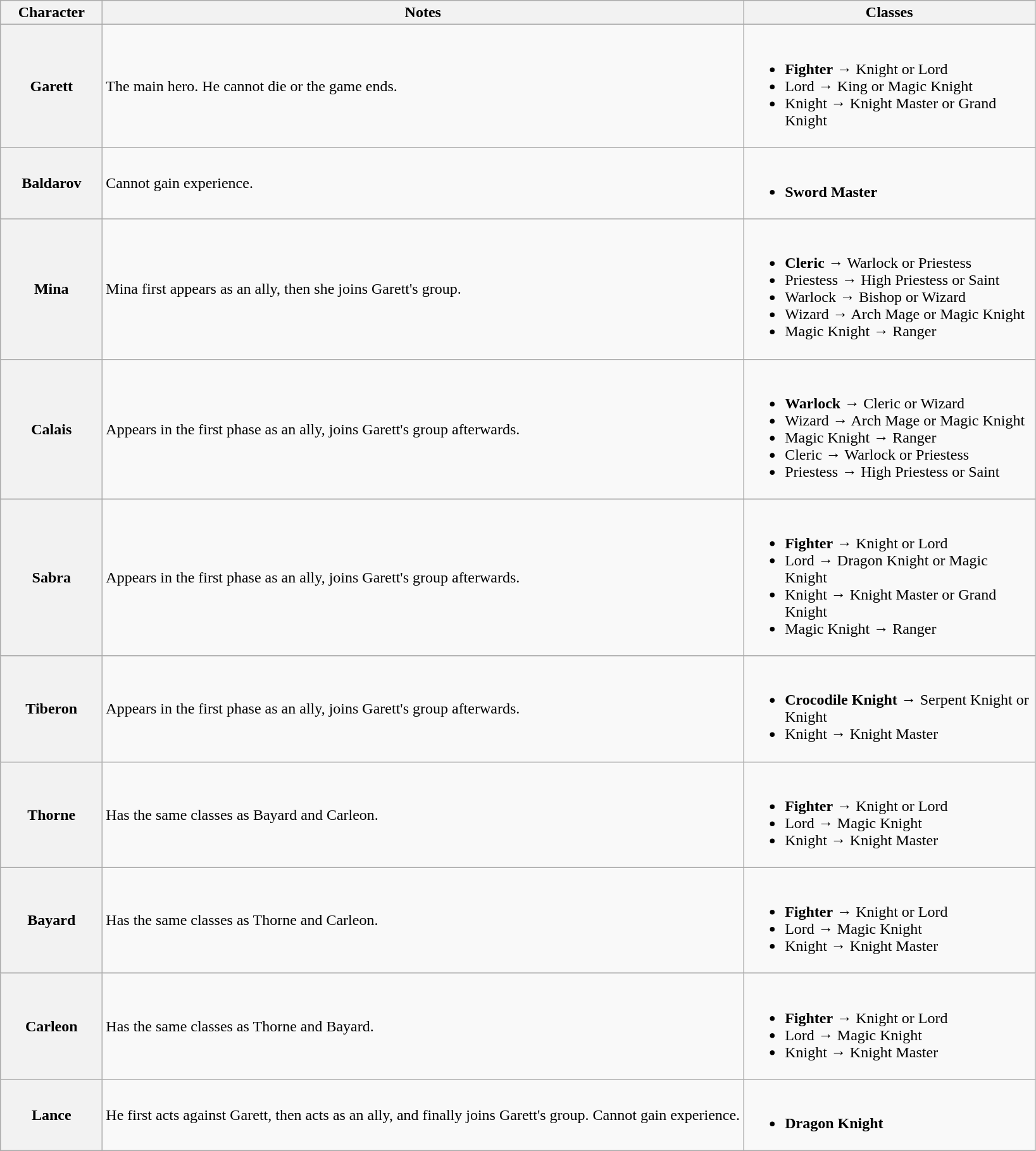<table class="wikitable">
<tr>
<th width="100">Character</th>
<th>Notes</th>
<th width="300">Classes</th>
</tr>
<tr>
<th>Garett</th>
<td>The main hero. He cannot die or the game ends.</td>
<td><br><ul><li><strong>Fighter</strong> → Knight or Lord</li><li>Lord → King or Magic Knight</li><li>Knight → Knight Master or Grand Knight</li></ul></td>
</tr>
<tr>
<th>Baldarov</th>
<td>Cannot gain experience.</td>
<td><br><ul><li><strong>Sword Master</strong></li></ul></td>
</tr>
<tr>
<th>Mina</th>
<td>Mina first appears as an ally, then she joins Garett's group.</td>
<td><br><ul><li><strong>Cleric</strong> → Warlock or Priestess</li><li>Priestess → High Priestess or Saint</li><li>Warlock → Bishop or Wizard</li><li>Wizard → Arch Mage or Magic Knight</li><li>Magic Knight → Ranger</li></ul></td>
</tr>
<tr>
<th>Calais</th>
<td>Appears in the first phase as an ally, joins Garett's group afterwards.</td>
<td><br><ul><li><strong>Warlock</strong> → Cleric or Wizard</li><li>Wizard → Arch Mage or Magic Knight</li><li>Magic Knight → Ranger</li><li>Cleric → Warlock or Priestess</li><li>Priestess → High Priestess or Saint</li></ul></td>
</tr>
<tr>
<th>Sabra</th>
<td>Appears in the first phase as an ally, joins Garett's group afterwards.</td>
<td><br><ul><li><strong>Fighter</strong> → Knight or Lord</li><li>Lord → Dragon Knight or Magic Knight</li><li>Knight → Knight Master or Grand Knight</li><li>Magic Knight → Ranger</li></ul></td>
</tr>
<tr>
<th>Tiberon</th>
<td>Appears in the first phase as an ally, joins Garett's group afterwards.</td>
<td><br><ul><li><strong>Crocodile Knight</strong> → Serpent Knight or Knight</li><li>Knight → Knight Master</li></ul></td>
</tr>
<tr>
<th>Thorne</th>
<td>Has the same classes as Bayard and Carleon.</td>
<td><br><ul><li><strong>Fighter</strong> → Knight or Lord</li><li>Lord → Magic Knight</li><li>Knight → Knight Master</li></ul></td>
</tr>
<tr>
<th>Bayard</th>
<td>Has the same classes as Thorne and Carleon.</td>
<td><br><ul><li><strong>Fighter</strong> → Knight or Lord</li><li>Lord → Magic Knight</li><li>Knight → Knight Master</li></ul></td>
</tr>
<tr>
<th>Carleon</th>
<td>Has the same classes as Thorne and Bayard.</td>
<td><br><ul><li><strong>Fighter</strong> → Knight or Lord</li><li>Lord → Magic Knight</li><li>Knight → Knight Master</li></ul></td>
</tr>
<tr>
<th>Lance</th>
<td>He first acts against Garett, then acts as an ally, and finally joins Garett's group. Cannot gain experience.</td>
<td><br><ul><li><strong>Dragon Knight</strong></li></ul></td>
</tr>
</table>
